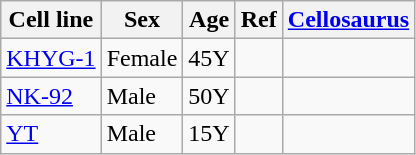<table class="wikitable sortable">
<tr>
<th>Cell line</th>
<th>Sex</th>
<th>Age</th>
<th>Ref</th>
<th><a href='#'>Cellosaurus</a></th>
</tr>
<tr>
<td><a href='#'>KHYG-1</a></td>
<td>Female</td>
<td>45Y</td>
<td></td>
<td></td>
</tr>
<tr>
<td><a href='#'>NK-92</a></td>
<td>Male</td>
<td>50Y</td>
<td></td>
<td></td>
</tr>
<tr>
<td><a href='#'>YT</a></td>
<td>Male</td>
<td>15Y</td>
<td></td>
<td></td>
</tr>
</table>
